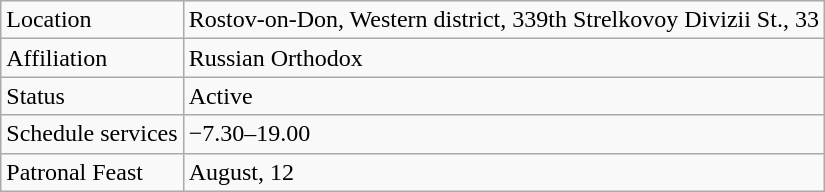<table class="wikitable">
<tr>
<td>Location</td>
<td>Rostov-on-Don, Western district, 339th Strelkovoy Divizii St., 33</td>
</tr>
<tr>
<td>Affiliation</td>
<td>Russian Orthodox</td>
</tr>
<tr>
<td>Status</td>
<td>Active</td>
</tr>
<tr>
<td>Schedule services</td>
<td>−7.30–19.00</td>
</tr>
<tr>
<td>Patronal Feast</td>
<td>August, 12</td>
</tr>
</table>
